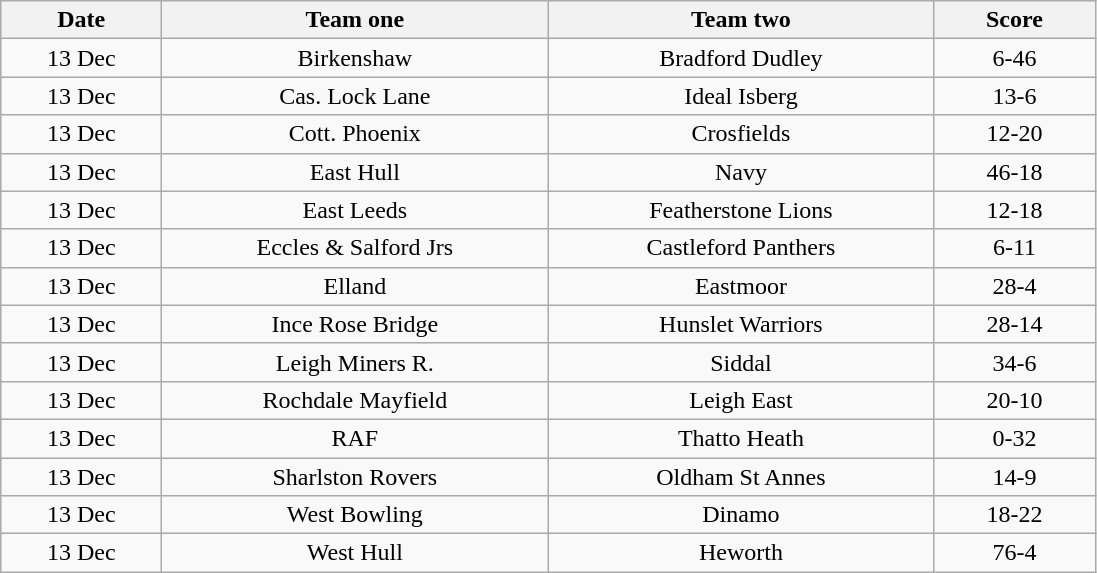<table class="wikitable" style="text-align: center">
<tr>
<th width=100>Date</th>
<th width=250>Team one</th>
<th width=250>Team two</th>
<th width=100>Score</th>
</tr>
<tr>
<td>13 Dec</td>
<td>Birkenshaw</td>
<td>Bradford Dudley</td>
<td>6-46</td>
</tr>
<tr>
<td>13 Dec</td>
<td>Cas. Lock Lane</td>
<td>Ideal Isberg</td>
<td>13-6</td>
</tr>
<tr>
<td>13 Dec</td>
<td>Cott. Phoenix</td>
<td>Crosfields</td>
<td>12-20</td>
</tr>
<tr>
<td>13 Dec</td>
<td>East Hull</td>
<td>Navy</td>
<td>46-18</td>
</tr>
<tr>
<td>13 Dec</td>
<td>East Leeds</td>
<td>Featherstone Lions</td>
<td>12-18</td>
</tr>
<tr>
<td>13 Dec</td>
<td>Eccles & Salford Jrs</td>
<td>Castleford Panthers</td>
<td>6-11</td>
</tr>
<tr>
<td>13 Dec</td>
<td>Elland</td>
<td>Eastmoor</td>
<td>28-4</td>
</tr>
<tr>
<td>13 Dec</td>
<td>Ince Rose Bridge</td>
<td>Hunslet Warriors</td>
<td>28-14</td>
</tr>
<tr>
<td>13 Dec</td>
<td>Leigh Miners R.</td>
<td>Siddal</td>
<td>34-6</td>
</tr>
<tr>
<td>13 Dec</td>
<td>Rochdale Mayfield</td>
<td>Leigh East</td>
<td>20-10</td>
</tr>
<tr>
<td>13 Dec</td>
<td>RAF</td>
<td>Thatto Heath</td>
<td>0-32</td>
</tr>
<tr>
<td>13 Dec</td>
<td>Sharlston Rovers</td>
<td>Oldham St Annes</td>
<td>14-9</td>
</tr>
<tr>
<td>13 Dec</td>
<td>West Bowling</td>
<td>Dinamo</td>
<td>18-22</td>
</tr>
<tr>
<td>13 Dec</td>
<td>West Hull</td>
<td>Heworth</td>
<td>76-4</td>
</tr>
</table>
